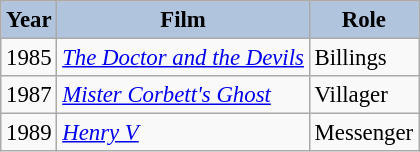<table class="wikitable" style="font-size:95%;">
<tr>
<th style="background:#B0C4DE;">Year</th>
<th style="background:#B0C4DE;">Film</th>
<th style="background:#B0C4DE;">Role</th>
</tr>
<tr>
<td>1985</td>
<td><em><a href='#'>The Doctor and the Devils</a></em></td>
<td>Billings</td>
</tr>
<tr>
<td>1987</td>
<td><em><a href='#'>Mister Corbett's Ghost</a></em></td>
<td>Villager</td>
</tr>
<tr>
<td>1989</td>
<td><em><a href='#'>Henry V</a></em></td>
<td>Messenger</td>
</tr>
</table>
